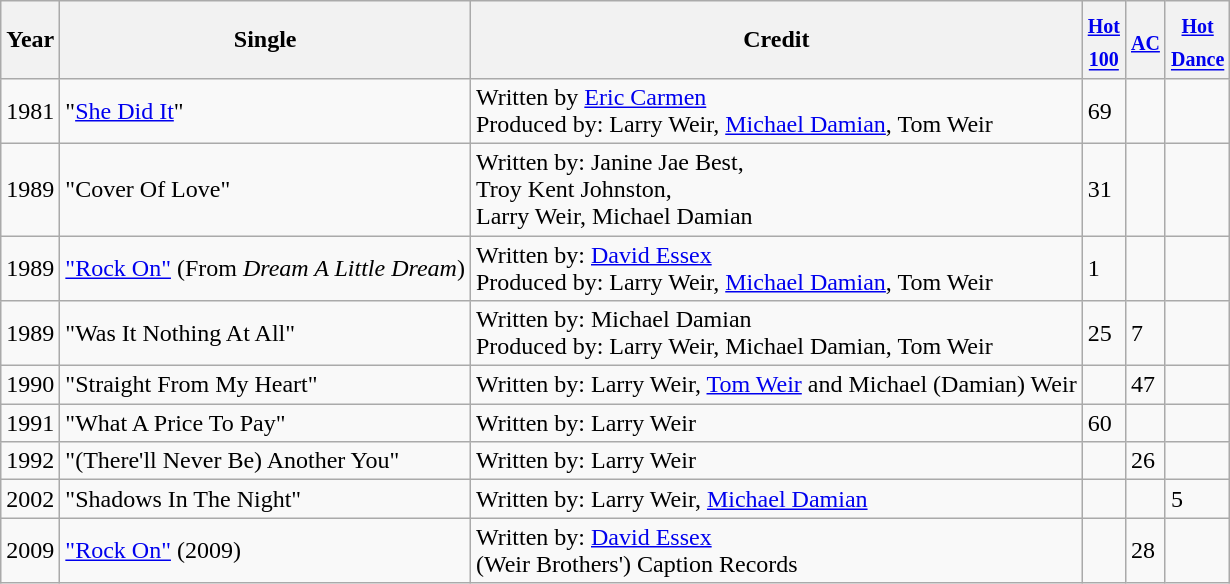<table class=wikitable>
<tr>
<th>Year</th>
<th>Single</th>
<th>Credit</th>
<th><sub><a href='#'>Hot<br> 100</a></sub></th>
<th><sub><a href='#'>AC</a></sub></th>
<th><sub><a href='#'>Hot <br> Dance</a> </sub></th>
</tr>
<tr>
<td>1981</td>
<td>"<a href='#'>She Did It</a>"</td>
<td>Written by <a href='#'>Eric Carmen</a> <br> Produced by: Larry Weir, <a href='#'>Michael Damian</a>, Tom Weir</td>
<td>69</td>
<td></td>
<td></td>
</tr>
<tr>
<td>1989</td>
<td>"Cover Of Love"</td>
<td>Written by: Janine Jae Best, <br> Troy Kent Johnston,<br> Larry Weir, Michael Damian</td>
<td>31</td>
<td></td>
<td></td>
</tr>
<tr>
<td>1989</td>
<td><a href='#'>"Rock On"</a> (From <em>Dream A Little Dream</em>)</td>
<td>Written by: <a href='#'>David Essex</a> <br> Produced by: Larry Weir, <a href='#'>Michael Damian</a>, Tom Weir</td>
<td>1</td>
<td></td>
<td></td>
</tr>
<tr>
<td>1989</td>
<td>"Was It Nothing At All"</td>
<td>Written by: Michael Damian <br> Produced by: Larry Weir, Michael Damian, Tom Weir</td>
<td>25</td>
<td>7</td>
<td></td>
</tr>
<tr>
<td>1990</td>
<td>"Straight From My Heart"</td>
<td>Written by: Larry Weir, <a href='#'>Tom Weir</a> and Michael (Damian) Weir</td>
<td></td>
<td>47</td>
<td></td>
</tr>
<tr>
<td>1991</td>
<td>"What A Price To Pay"</td>
<td>Written by: Larry Weir</td>
<td>60</td>
<td></td>
<td></td>
</tr>
<tr>
<td>1992</td>
<td>"(There'll Never Be) Another You"</td>
<td>Written by: Larry Weir</td>
<td></td>
<td>26</td>
<td></td>
</tr>
<tr>
<td>2002</td>
<td>"Shadows In The Night"</td>
<td>Written by: Larry Weir, <a href='#'>Michael Damian</a></td>
<td></td>
<td></td>
<td>5</td>
</tr>
<tr>
<td>2009</td>
<td><a href='#'>"Rock On"</a> (2009)</td>
<td>Written by: <a href='#'>David Essex</a> <br>(Weir Brothers') Caption Records</td>
<td></td>
<td>28</td>
<td></td>
</tr>
</table>
